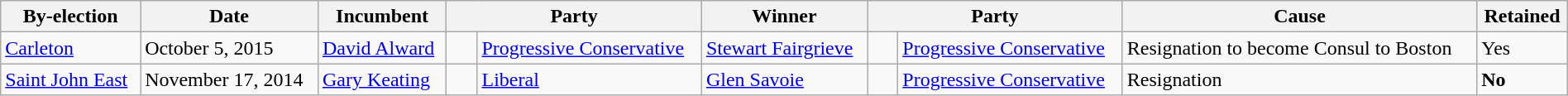<table class=wikitable style="width:100%">
<tr>
<th>By-election</th>
<th>Date</th>
<th>Incumbent</th>
<th colspan=2>Party</th>
<th>Winner</th>
<th colspan=2>Party</th>
<th>Cause</th>
<th>Retained</th>
</tr>
<tr>
<td><a href='#'>Carleton</a></td>
<td>October 5, 2015</td>
<td><a href='#'>David Alward</a></td>
<td>    </td>
<td><a href='#'>Progressive Conservative</a></td>
<td><a href='#'>Stewart Fairgrieve</a></td>
<td>    </td>
<td><a href='#'>Progressive Conservative</a></td>
<td>Resignation to become Consul to Boston</td>
<td>Yes</td>
</tr>
<tr>
<td><a href='#'>Saint John East</a></td>
<td>November 17, 2014</td>
<td><a href='#'>Gary Keating</a></td>
<td>    </td>
<td><a href='#'>Liberal</a></td>
<td><a href='#'>Glen Savoie</a></td>
<td>    </td>
<td><a href='#'>Progressive Conservative</a></td>
<td>Resignation</td>
<td><strong>No</strong></td>
</tr>
</table>
